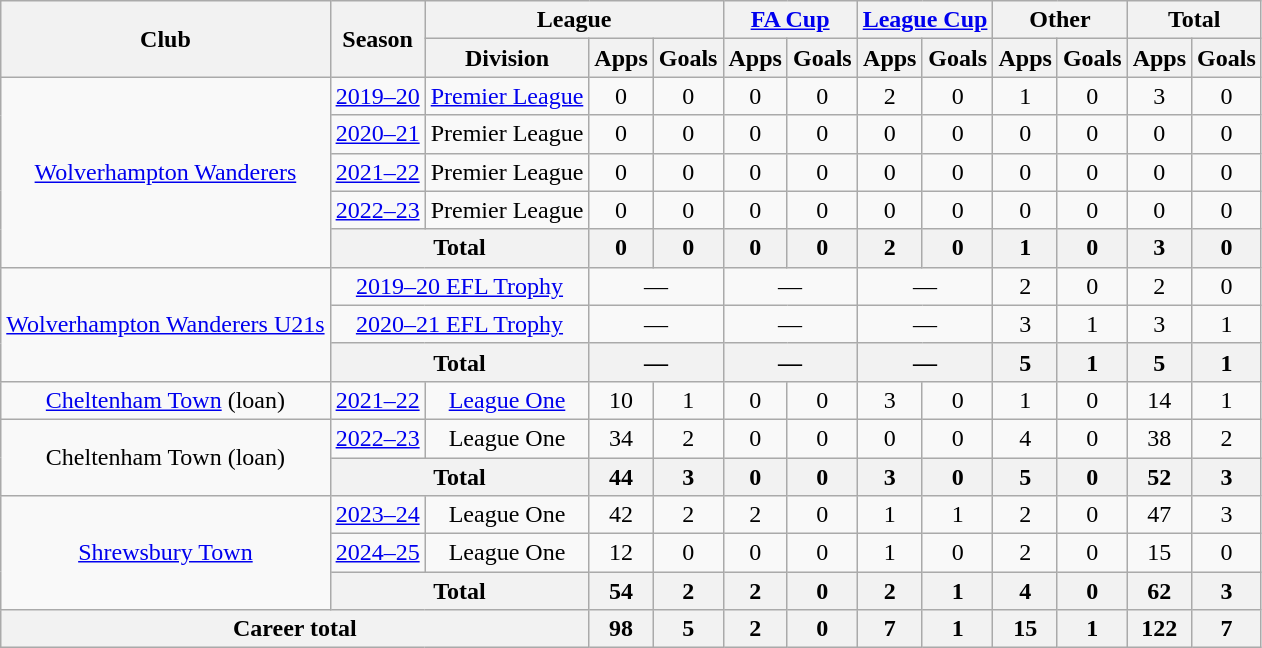<table class="wikitable" style="text-align:center">
<tr>
<th rowspan="2">Club</th>
<th rowspan="2">Season</th>
<th colspan="3">League</th>
<th colspan="2"><a href='#'>FA Cup</a></th>
<th colspan="2"><a href='#'>League Cup</a></th>
<th colspan="2">Other</th>
<th colspan="2">Total</th>
</tr>
<tr>
<th>Division</th>
<th>Apps</th>
<th>Goals</th>
<th>Apps</th>
<th>Goals</th>
<th>Apps</th>
<th>Goals</th>
<th>Apps</th>
<th>Goals</th>
<th>Apps</th>
<th>Goals</th>
</tr>
<tr>
<td rowspan=5><a href='#'>Wolverhampton Wanderers</a></td>
<td><a href='#'>2019–20</a></td>
<td><a href='#'>Premier League</a></td>
<td>0</td>
<td>0</td>
<td>0</td>
<td>0</td>
<td>2</td>
<td>0</td>
<td>1</td>
<td>0</td>
<td>3</td>
<td>0</td>
</tr>
<tr>
<td><a href='#'>2020–21</a></td>
<td>Premier League</td>
<td>0</td>
<td>0</td>
<td>0</td>
<td>0</td>
<td>0</td>
<td>0</td>
<td>0</td>
<td>0</td>
<td>0</td>
<td>0</td>
</tr>
<tr>
<td><a href='#'>2021–22</a></td>
<td>Premier League</td>
<td>0</td>
<td>0</td>
<td>0</td>
<td>0</td>
<td>0</td>
<td>0</td>
<td>0</td>
<td>0</td>
<td>0</td>
<td>0</td>
</tr>
<tr>
<td><a href='#'>2022–23</a></td>
<td>Premier League</td>
<td>0</td>
<td>0</td>
<td>0</td>
<td>0</td>
<td>0</td>
<td>0</td>
<td>0</td>
<td>0</td>
<td>0</td>
<td>0</td>
</tr>
<tr>
<th colspan=2>Total</th>
<th>0</th>
<th>0</th>
<th>0</th>
<th>0</th>
<th>2</th>
<th>0</th>
<th>1</th>
<th>0</th>
<th>3</th>
<th>0</th>
</tr>
<tr>
<td rowspan=3><a href='#'>Wolverhampton Wanderers U21s</a></td>
<td colspan="2"><a href='#'>2019–20 EFL Trophy</a></td>
<td colspan="2">—</td>
<td colspan="2">—</td>
<td colspan="2">—</td>
<td>2</td>
<td>0</td>
<td>2</td>
<td>0</td>
</tr>
<tr>
<td colspan="2"><a href='#'>2020–21 EFL Trophy</a></td>
<td colspan="2">—</td>
<td colspan="2">—</td>
<td colspan="2">—</td>
<td>3</td>
<td>1</td>
<td>3</td>
<td>1</td>
</tr>
<tr>
<th colspan=2>Total</th>
<th colspan="2">—</th>
<th colspan="2">—</th>
<th colspan="2">—</th>
<th>5</th>
<th>1</th>
<th>5</th>
<th>1</th>
</tr>
<tr>
<td><a href='#'>Cheltenham Town</a> (loan)</td>
<td><a href='#'>2021–22</a></td>
<td><a href='#'>League One</a></td>
<td>10</td>
<td>1</td>
<td>0</td>
<td>0</td>
<td>3</td>
<td>0</td>
<td>1</td>
<td>0</td>
<td>14</td>
<td>1</td>
</tr>
<tr>
<td rowspan="2">Cheltenham Town (loan)</td>
<td><a href='#'>2022–23</a></td>
<td>League One</td>
<td>34</td>
<td>2</td>
<td>0</td>
<td>0</td>
<td>0</td>
<td>0</td>
<td>4</td>
<td>0</td>
<td>38</td>
<td>2</td>
</tr>
<tr>
<th colspan="2">Total</th>
<th>44</th>
<th>3</th>
<th>0</th>
<th>0</th>
<th>3</th>
<th>0</th>
<th>5</th>
<th>0</th>
<th>52</th>
<th>3</th>
</tr>
<tr>
<td rowspan="3"><a href='#'>Shrewsbury Town</a></td>
<td><a href='#'>2023–24</a></td>
<td>League One</td>
<td>42</td>
<td>2</td>
<td>2</td>
<td>0</td>
<td>1</td>
<td>1</td>
<td>2</td>
<td>0</td>
<td>47</td>
<td>3</td>
</tr>
<tr>
<td><a href='#'>2024–25</a></td>
<td>League One</td>
<td>12</td>
<td>0</td>
<td>0</td>
<td>0</td>
<td>1</td>
<td>0</td>
<td>2</td>
<td>0</td>
<td>15</td>
<td>0</td>
</tr>
<tr>
<th colspan="2">Total</th>
<th>54</th>
<th>2</th>
<th>2</th>
<th>0</th>
<th>2</th>
<th>1</th>
<th>4</th>
<th>0</th>
<th>62</th>
<th>3</th>
</tr>
<tr>
<th colspan="3">Career total</th>
<th>98</th>
<th>5</th>
<th>2</th>
<th>0</th>
<th>7</th>
<th>1</th>
<th>15</th>
<th>1</th>
<th>122</th>
<th>7</th>
</tr>
</table>
